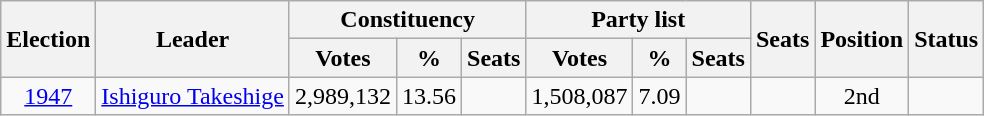<table class="wikitable" style="text-align:center">
<tr>
<th rowspan="2">Election</th>
<th rowspan="2">Leader</th>
<th colspan="3">Constituency</th>
<th colspan="3">Party list</th>
<th rowspan="2">Seats</th>
<th rowspan="2">Position</th>
<th rowspan="2">Status</th>
</tr>
<tr>
<th>Votes</th>
<th>%</th>
<th>Seats</th>
<th>Votes</th>
<th>%</th>
<th>Seats</th>
</tr>
<tr>
<td><a href='#'>1947</a></td>
<td><a href='#'>Ishiguro Takeshige</a></td>
<td>2,989,132</td>
<td>13.56</td>
<td></td>
<td>1,508,087</td>
<td>7.09</td>
<td></td>
<td></td>
<td>2nd</td>
<td></td>
</tr>
</table>
